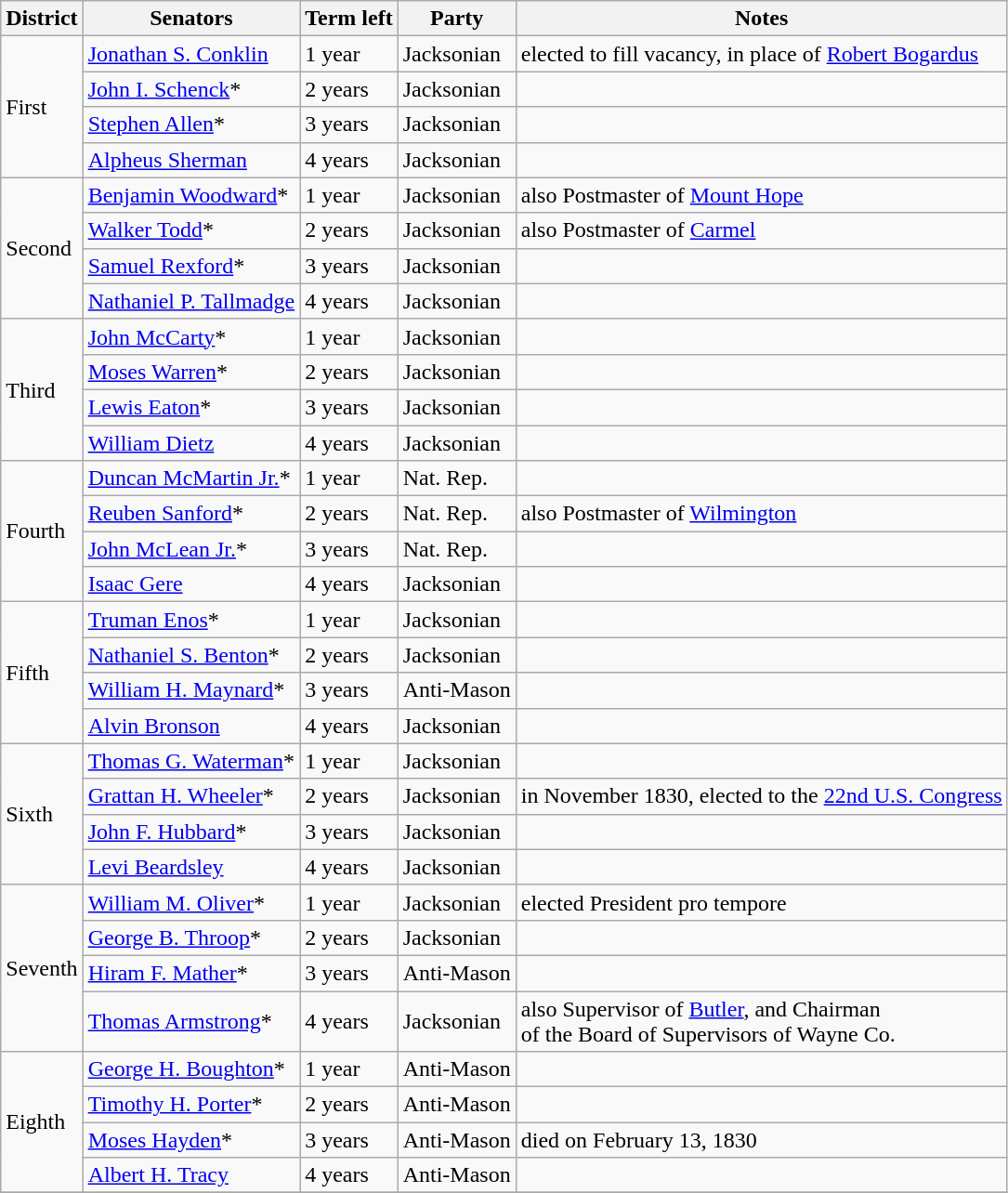<table class=wikitable>
<tr>
<th>District</th>
<th>Senators</th>
<th>Term left</th>
<th>Party</th>
<th>Notes</th>
</tr>
<tr>
<td rowspan="4">First</td>
<td><a href='#'>Jonathan S. Conklin</a></td>
<td>1 year</td>
<td>Jacksonian</td>
<td>elected to fill vacancy, in place of <a href='#'>Robert Bogardus</a></td>
</tr>
<tr>
<td><a href='#'>John I. Schenck</a>*</td>
<td>2 years</td>
<td>Jacksonian</td>
<td></td>
</tr>
<tr>
<td><a href='#'>Stephen Allen</a>*</td>
<td>3 years</td>
<td>Jacksonian</td>
<td></td>
</tr>
<tr>
<td><a href='#'>Alpheus Sherman</a></td>
<td>4 years</td>
<td>Jacksonian</td>
<td></td>
</tr>
<tr>
<td rowspan="4">Second</td>
<td><a href='#'>Benjamin Woodward</a>*</td>
<td>1 year</td>
<td>Jacksonian</td>
<td>also Postmaster of <a href='#'>Mount Hope</a></td>
</tr>
<tr>
<td><a href='#'>Walker Todd</a>*</td>
<td>2 years</td>
<td>Jacksonian</td>
<td>also Postmaster of <a href='#'>Carmel</a></td>
</tr>
<tr>
<td><a href='#'>Samuel Rexford</a>*</td>
<td>3 years</td>
<td>Jacksonian</td>
<td></td>
</tr>
<tr>
<td><a href='#'>Nathaniel P. Tallmadge</a></td>
<td>4 years</td>
<td>Jacksonian</td>
<td></td>
</tr>
<tr>
<td rowspan="4">Third</td>
<td><a href='#'>John McCarty</a>*</td>
<td>1 year</td>
<td>Jacksonian</td>
<td></td>
</tr>
<tr>
<td><a href='#'>Moses Warren</a>*</td>
<td>2 years</td>
<td>Jacksonian</td>
<td></td>
</tr>
<tr>
<td><a href='#'>Lewis Eaton</a>*</td>
<td>3 years</td>
<td>Jacksonian</td>
<td></td>
</tr>
<tr>
<td><a href='#'>William Dietz</a></td>
<td>4 years</td>
<td>Jacksonian</td>
<td></td>
</tr>
<tr>
<td rowspan="4">Fourth</td>
<td><a href='#'>Duncan McMartin Jr.</a>*</td>
<td>1 year</td>
<td>Nat. Rep.</td>
<td></td>
</tr>
<tr>
<td><a href='#'>Reuben Sanford</a>*</td>
<td>2 years</td>
<td>Nat. Rep.</td>
<td>also Postmaster of <a href='#'>Wilmington</a></td>
</tr>
<tr>
<td><a href='#'>John McLean Jr.</a>*</td>
<td>3 years</td>
<td>Nat. Rep.</td>
<td></td>
</tr>
<tr>
<td><a href='#'>Isaac Gere</a></td>
<td>4 years</td>
<td>Jacksonian</td>
<td></td>
</tr>
<tr>
<td rowspan="4">Fifth</td>
<td><a href='#'>Truman Enos</a>*</td>
<td>1 year</td>
<td>Jacksonian</td>
<td></td>
</tr>
<tr>
<td><a href='#'>Nathaniel S. Benton</a>*</td>
<td>2 years</td>
<td>Jacksonian</td>
<td></td>
</tr>
<tr>
<td><a href='#'>William H. Maynard</a>*</td>
<td>3 years</td>
<td>Anti-Mason</td>
<td></td>
</tr>
<tr>
<td><a href='#'>Alvin Bronson</a></td>
<td>4 years</td>
<td>Jacksonian</td>
<td></td>
</tr>
<tr>
<td rowspan="4">Sixth</td>
<td><a href='#'>Thomas G. Waterman</a>*</td>
<td>1 year</td>
<td>Jacksonian</td>
<td></td>
</tr>
<tr>
<td><a href='#'>Grattan H. Wheeler</a>*</td>
<td>2 years</td>
<td>Jacksonian</td>
<td>in November 1830, elected to the <a href='#'>22nd U.S. Congress</a></td>
</tr>
<tr>
<td><a href='#'>John F. Hubbard</a>*</td>
<td>3 years</td>
<td>Jacksonian</td>
<td></td>
</tr>
<tr>
<td><a href='#'>Levi Beardsley</a></td>
<td>4 years</td>
<td>Jacksonian</td>
<td></td>
</tr>
<tr>
<td rowspan="4">Seventh</td>
<td><a href='#'>William M. Oliver</a>*</td>
<td>1 year</td>
<td>Jacksonian</td>
<td>elected President pro tempore</td>
</tr>
<tr>
<td><a href='#'>George B. Throop</a>*</td>
<td>2 years</td>
<td>Jacksonian</td>
<td></td>
</tr>
<tr>
<td><a href='#'>Hiram F. Mather</a>*</td>
<td>3 years</td>
<td>Anti-Mason</td>
<td></td>
</tr>
<tr>
<td><a href='#'>Thomas Armstrong</a>*</td>
<td>4 years</td>
<td>Jacksonian</td>
<td>also Supervisor of <a href='#'>Butler</a>, and Chairman <br>of the Board of Supervisors of Wayne Co.</td>
</tr>
<tr>
<td rowspan="4">Eighth</td>
<td><a href='#'>George H. Boughton</a>*</td>
<td>1 year</td>
<td>Anti-Mason</td>
<td></td>
</tr>
<tr>
<td><a href='#'>Timothy H. Porter</a>*</td>
<td>2 years</td>
<td>Anti-Mason</td>
<td></td>
</tr>
<tr>
<td><a href='#'>Moses Hayden</a>*</td>
<td>3 years</td>
<td>Anti-Mason</td>
<td>died on February 13, 1830</td>
</tr>
<tr>
<td><a href='#'>Albert H. Tracy</a></td>
<td>4 years</td>
<td>Anti-Mason</td>
<td></td>
</tr>
<tr>
</tr>
</table>
